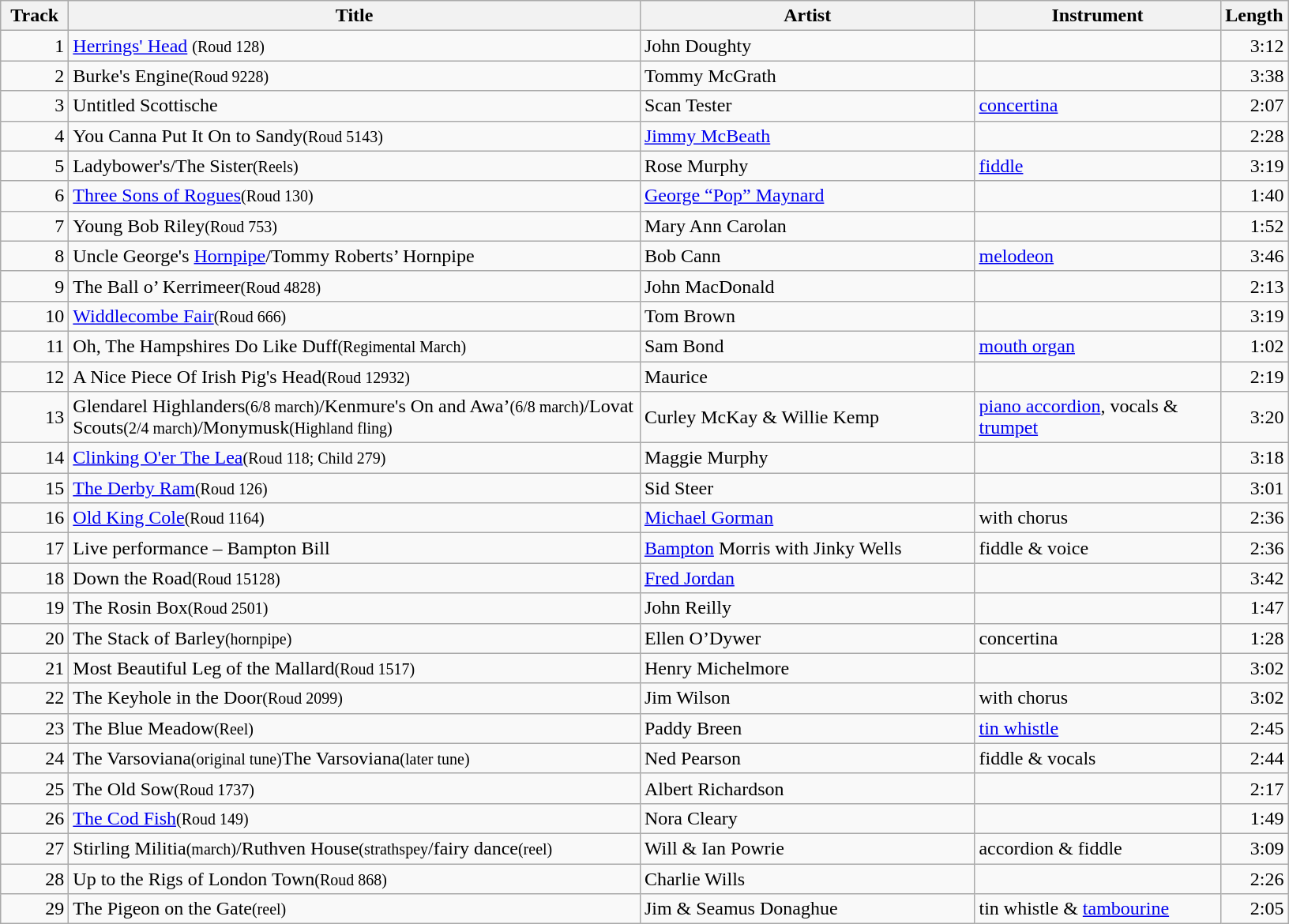<table class="wikitable">
<tr>
<th style="width:  50px">Track</th>
<th style="width: 475px">Title</th>
<th style="width: 275px">Artist</th>
<th style="width: 200px">Instrument</th>
<th style="width:  50px">Length</th>
</tr>
<tr>
<td style="text-align: right;">1</td>
<td><a href='#'>Herrings' Head</a> <small>(Roud 128)</small></td>
<td>John Doughty</td>
<td></td>
<td style="text-align: right;">3:12</td>
</tr>
<tr>
<td style="text-align: right;">2</td>
<td>Burke's Engine<small>(Roud 9228)</small></td>
<td>Tommy McGrath</td>
<td></td>
<td style="text-align: right;">3:38</td>
</tr>
<tr>
<td style="text-align: right;">3</td>
<td>Untitled Scottische</td>
<td>Scan Tester</td>
<td><a href='#'>concertina</a></td>
<td style="text-align: right;">2:07</td>
</tr>
<tr>
<td style="text-align: right;">4</td>
<td>You Canna Put It On to Sandy<small>(Roud 5143)</small></td>
<td><a href='#'>Jimmy McBeath</a></td>
<td></td>
<td style="text-align: right;">2:28</td>
</tr>
<tr>
<td style="text-align: right;">5</td>
<td>Ladybower's/The Sister<small>(Reels)</small></td>
<td>Rose Murphy</td>
<td><a href='#'>fiddle</a></td>
<td style="text-align: right;">3:19</td>
</tr>
<tr>
<td style="text-align: right;">6</td>
<td><a href='#'>Three Sons of Rogues</a><small>(Roud 130)</small></td>
<td><a href='#'>George “Pop” Maynard</a></td>
<td></td>
<td style="text-align: right;">1:40</td>
</tr>
<tr>
<td style="text-align: right;">7</td>
<td>Young Bob Riley<small>(Roud 753)</small></td>
<td>Mary Ann Carolan</td>
<td></td>
<td style="text-align: right;">1:52</td>
</tr>
<tr>
<td style="text-align: right;">8</td>
<td>Uncle George's <a href='#'>Hornpipe</a>/Tommy Roberts’ Hornpipe</td>
<td>Bob Cann</td>
<td><a href='#'>melodeon</a></td>
<td style="text-align: right;">3:46</td>
</tr>
<tr>
<td style="text-align: right;">9</td>
<td>The Ball o’ Kerrimeer<small>(Roud 4828)</small></td>
<td>John MacDonald</td>
<td></td>
<td style="text-align: right;">2:13</td>
</tr>
<tr>
<td style="text-align: right;">10</td>
<td><a href='#'>Widdlecombe Fair</a><small>(Roud 666)</small></td>
<td>Tom Brown</td>
<td></td>
<td style="text-align: right;">3:19</td>
</tr>
<tr>
<td style="text-align: right;">11</td>
<td>Oh, The Hampshires Do Like Duff<small>(Regimental March)</small></td>
<td>Sam Bond</td>
<td><a href='#'>mouth organ</a></td>
<td style="text-align: right;">1:02</td>
</tr>
<tr>
<td style="text-align: right;">12</td>
<td>A Nice Piece Of Irish Pig's Head<small>(Roud 12932)</small></td>
<td>Maurice</td>
<td></td>
<td style="text-align: right;">2:19</td>
</tr>
<tr>
<td style="text-align: right;">13</td>
<td>Glendarel Highlanders<small>(6/8 march)</small>/Kenmure's On and Awa’<small>(6/8 march)</small>/Lovat Scouts<small>(2/4 march)</small>/Monymusk<small>(Highland fling)</small></td>
<td>Curley McKay & Willie Kemp</td>
<td><a href='#'>piano accordion</a>, vocals & <a href='#'>trumpet</a></td>
<td style="text-align: right;">3:20</td>
</tr>
<tr>
<td style="text-align: right;">14</td>
<td><a href='#'>Clinking O'er The Lea</a><small>(Roud 118; Child 279)</small></td>
<td>Maggie Murphy</td>
<td></td>
<td style="text-align: right;">3:18</td>
</tr>
<tr>
<td style="text-align: right;">15</td>
<td><a href='#'>The Derby Ram</a><small>(Roud 126)</small></td>
<td>Sid Steer</td>
<td></td>
<td style="text-align: right;">3:01</td>
</tr>
<tr>
<td style="text-align: right;">16</td>
<td><a href='#'>Old King Cole</a><small>(Roud 1164)</small></td>
<td><a href='#'>Michael Gorman</a></td>
<td>with chorus</td>
<td style="text-align: right;">2:36</td>
</tr>
<tr>
<td style="text-align: right;">17</td>
<td>Live performance – Bampton Bill</td>
<td><a href='#'>Bampton</a> Morris with Jinky Wells</td>
<td>fiddle & voice</td>
<td style="text-align: right;">2:36</td>
</tr>
<tr>
<td style="text-align: right;">18</td>
<td>Down the Road<small>(Roud 15128)</small></td>
<td><a href='#'>Fred Jordan</a></td>
<td></td>
<td style="text-align: right;">3:42</td>
</tr>
<tr>
<td style="text-align: right;">19</td>
<td>The Rosin Box<small>(Roud 2501)</small></td>
<td>John Reilly</td>
<td></td>
<td style="text-align: right;">1:47</td>
</tr>
<tr>
<td style="text-align: right;">20</td>
<td>The Stack of Barley<small>(hornpipe)</small></td>
<td>Ellen O’Dywer</td>
<td>concertina</td>
<td style="text-align: right;">1:28</td>
</tr>
<tr>
<td style="text-align: right;">21</td>
<td>Most Beautiful Leg of the Mallard<small>(Roud 1517)</small></td>
<td>Henry Michelmore</td>
<td></td>
<td style="text-align: right;">3:02</td>
</tr>
<tr>
<td style="text-align: right;">22</td>
<td>The Keyhole in the Door<small>(Roud 2099)</small></td>
<td>Jim Wilson</td>
<td>with chorus</td>
<td style="text-align: right;">3:02</td>
</tr>
<tr>
<td style="text-align: right;">23</td>
<td>The Blue Meadow<small>(Reel)</small></td>
<td>Paddy Breen</td>
<td><a href='#'>tin whistle</a></td>
<td style="text-align: right;">2:45</td>
</tr>
<tr>
<td style="text-align: right;">24</td>
<td>The Varsoviana<small>(original tune)</small>The Varsoviana<small>(later tune)</small></td>
<td>Ned Pearson</td>
<td>fiddle & vocals</td>
<td style="text-align: right;">2:44</td>
</tr>
<tr>
<td style="text-align: right;">25</td>
<td>The Old Sow<small>(Roud 1737)</small></td>
<td>Albert Richardson</td>
<td></td>
<td style="text-align: right;">2:17</td>
</tr>
<tr>
<td style="text-align: right;">26</td>
<td><a href='#'>The Cod Fish</a><small>(Roud 149)</small></td>
<td>Nora Cleary</td>
<td></td>
<td style="text-align: right;">1:49</td>
</tr>
<tr>
<td style="text-align: right;">27</td>
<td>Stirling Militia<small>(march)</small>/Ruthven House<small>(strathspey</small>/fairy dance<small>(reel)</small></td>
<td>Will & Ian Powrie</td>
<td>accordion & fiddle</td>
<td style="text-align: right;">3:09</td>
</tr>
<tr>
<td style="text-align: right;">28</td>
<td>Up to the Rigs of London Town<small>(Roud 868)</small></td>
<td>Charlie Wills</td>
<td></td>
<td style="text-align: right;">2:26</td>
</tr>
<tr>
<td style="text-align: right;">29</td>
<td>The Pigeon on the Gate<small>(reel)</small></td>
<td>Jim & Seamus Donaghue</td>
<td>tin whistle & <a href='#'>tambourine</a></td>
<td style="text-align: right;">2:05</td>
</tr>
</table>
